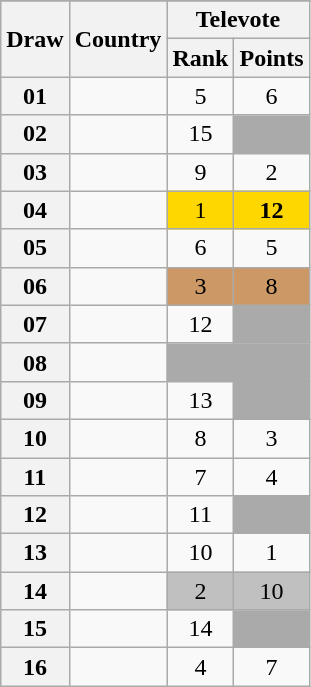<table class="sortable wikitable collapsible plainrowheaders" style="text-align:center;">
<tr>
</tr>
<tr>
<th scope="col" rowspan="2">Draw</th>
<th scope="col" rowspan="2">Country</th>
<th scope="col" colspan="2">Televote</th>
</tr>
<tr>
<th scope="col">Rank</th>
<th scope="col" class="unsortable">Points</th>
</tr>
<tr>
<th scope="row" style="text-align:center;">01</th>
<td style="text-align:left;"></td>
<td>5</td>
<td>6</td>
</tr>
<tr>
<th scope="row" style="text-align:center;">02</th>
<td style="text-align:left;"></td>
<td>15</td>
<td style="background:#AAAAAA;"></td>
</tr>
<tr>
<th scope="row" style="text-align:center;">03</th>
<td style="text-align:left;"></td>
<td>9</td>
<td>2</td>
</tr>
<tr>
<th scope="row" style="text-align:center;">04</th>
<td style="text-align:left;"></td>
<td style="background:gold;">1</td>
<td style="background:gold;"><strong>12</strong></td>
</tr>
<tr>
<th scope="row" style="text-align:center;">05</th>
<td style="text-align:left;"></td>
<td>6</td>
<td>5</td>
</tr>
<tr>
<th scope="row" style="text-align:center;">06</th>
<td style="text-align:left;"></td>
<td style="background:#CC9966;">3</td>
<td style="background:#CC9966;">8</td>
</tr>
<tr>
<th scope="row" style="text-align:center;">07</th>
<td style="text-align:left;"></td>
<td>12</td>
<td style="background:#AAAAAA;"></td>
</tr>
<tr class=sortbottom>
<th scope="row" style="text-align:center;">08</th>
<td style="text-align:left;"></td>
<td style="background:#AAAAAA;"></td>
<td style="background:#AAAAAA;"></td>
</tr>
<tr>
<th scope="row" style="text-align:center;">09</th>
<td style="text-align:left;"></td>
<td>13</td>
<td style="background:#AAAAAA;"></td>
</tr>
<tr>
<th scope="row" style="text-align:center;">10</th>
<td style="text-align:left;"></td>
<td>8</td>
<td>3</td>
</tr>
<tr>
<th scope="row" style="text-align:center;">11</th>
<td style="text-align:left;"></td>
<td>7</td>
<td>4</td>
</tr>
<tr>
<th scope="row" style="text-align:center;">12</th>
<td style="text-align:left;"></td>
<td>11</td>
<td style="background:#AAAAAA;"></td>
</tr>
<tr>
<th scope="row" style="text-align:center;">13</th>
<td style="text-align:left;"></td>
<td>10</td>
<td>1</td>
</tr>
<tr>
<th scope="row" style="text-align:center;">14</th>
<td style="text-align:left;"></td>
<td style="background:silver;">2</td>
<td style="background:silver;">10</td>
</tr>
<tr>
<th scope="row" style="text-align:center;">15</th>
<td style="text-align:left;"></td>
<td>14</td>
<td style="background:#AAAAAA;"></td>
</tr>
<tr>
<th scope="row" style="text-align:center;">16</th>
<td style="text-align:left;"></td>
<td>4</td>
<td>7</td>
</tr>
</table>
